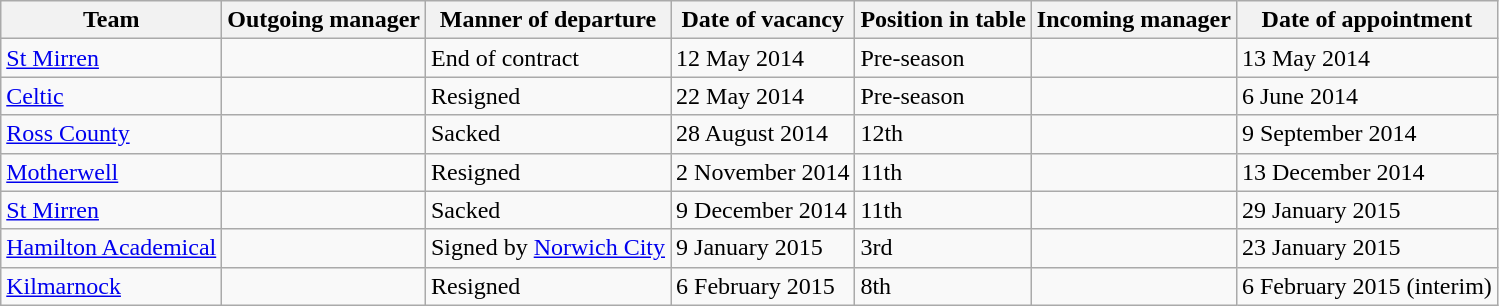<table class="wikitable">
<tr>
<th>Team</th>
<th>Outgoing manager</th>
<th>Manner of departure</th>
<th>Date of vacancy</th>
<th>Position in table</th>
<th>Incoming manager</th>
<th>Date of appointment</th>
</tr>
<tr>
<td><a href='#'>St Mirren</a></td>
<td> </td>
<td>End of contract</td>
<td>12 May 2014</td>
<td>Pre-season</td>
<td> </td>
<td>13 May 2014</td>
</tr>
<tr>
<td><a href='#'>Celtic</a></td>
<td> </td>
<td>Resigned</td>
<td>22 May 2014</td>
<td>Pre-season</td>
<td> </td>
<td>6 June 2014</td>
</tr>
<tr>
<td><a href='#'>Ross County</a></td>
<td> </td>
<td>Sacked</td>
<td>28 August 2014</td>
<td>12th</td>
<td> </td>
<td>9 September 2014</td>
</tr>
<tr>
<td><a href='#'>Motherwell</a></td>
<td> </td>
<td>Resigned</td>
<td>2 November 2014</td>
<td>11th</td>
<td> </td>
<td>13 December 2014</td>
</tr>
<tr>
<td><a href='#'>St Mirren</a></td>
<td> </td>
<td>Sacked</td>
<td>9 December 2014</td>
<td>11th</td>
<td> </td>
<td>29 January 2015</td>
</tr>
<tr>
<td><a href='#'>Hamilton Academical</a></td>
<td> </td>
<td>Signed by <a href='#'>Norwich City</a></td>
<td>9 January 2015</td>
<td>3rd</td>
<td> </td>
<td>23 January 2015</td>
</tr>
<tr>
<td><a href='#'>Kilmarnock</a></td>
<td> </td>
<td>Resigned</td>
<td>6 February 2015</td>
<td>8th</td>
<td> </td>
<td>6 February 2015 (interim)</td>
</tr>
</table>
